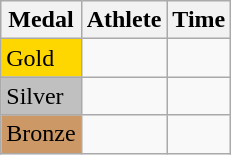<table class="wikitable">
<tr>
<th>Medal</th>
<th>Athlete</th>
<th>Time</th>
</tr>
<tr>
<td bgcolor="gold">Gold</td>
<td></td>
<td></td>
</tr>
<tr>
<td bgcolor="silver">Silver</td>
<td></td>
<td></td>
</tr>
<tr>
<td bgcolor="CC9966">Bronze</td>
<td></td>
<td></td>
</tr>
</table>
